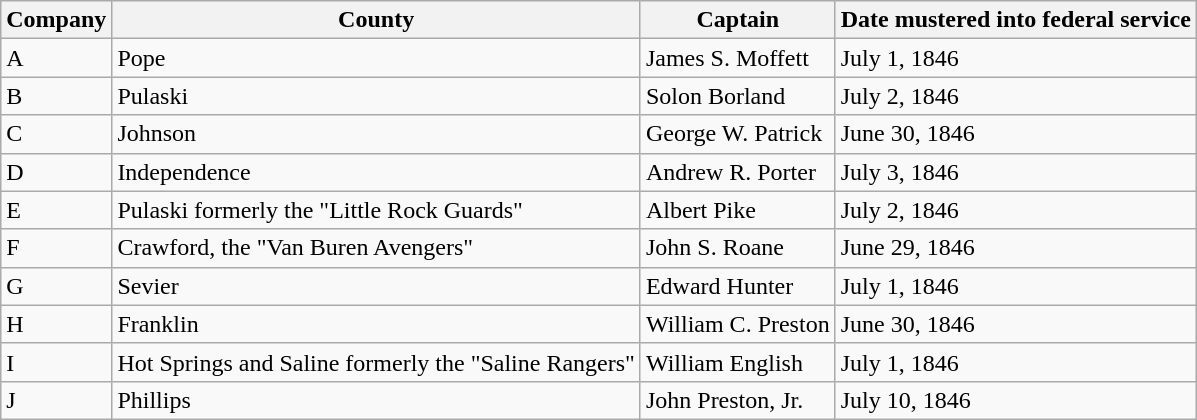<table class="wikitable">
<tr>
<th>Company</th>
<th>County</th>
<th>Captain</th>
<th>Date mustered into federal service</th>
</tr>
<tr>
<td>A</td>
<td>Pope</td>
<td>James S. Moffett</td>
<td>July 1, 1846</td>
</tr>
<tr>
<td>B</td>
<td>Pulaski</td>
<td>Solon Borland</td>
<td>July 2, 1846</td>
</tr>
<tr>
<td>C</td>
<td>Johnson</td>
<td>George W. Patrick</td>
<td>June 30, 1846</td>
</tr>
<tr>
<td>D</td>
<td>Independence</td>
<td>Andrew R. Porter</td>
<td>July 3, 1846</td>
</tr>
<tr>
<td>E</td>
<td>Pulaski formerly the "Little Rock Guards"</td>
<td>Albert Pike</td>
<td>July 2, 1846</td>
</tr>
<tr>
<td>F</td>
<td>Crawford, the "Van Buren Avengers"</td>
<td>John S. Roane</td>
<td>June 29, 1846</td>
</tr>
<tr>
<td>G</td>
<td>Sevier</td>
<td>Edward Hunter</td>
<td>July 1, 1846</td>
</tr>
<tr>
<td>H</td>
<td>Franklin</td>
<td>William C. Preston</td>
<td>June 30, 1846</td>
</tr>
<tr>
<td>I</td>
<td>Hot Springs and Saline formerly the "Saline Rangers"</td>
<td>William English</td>
<td>July 1, 1846</td>
</tr>
<tr>
<td>J</td>
<td>Phillips</td>
<td>John Preston, Jr.</td>
<td>July 10, 1846</td>
</tr>
</table>
